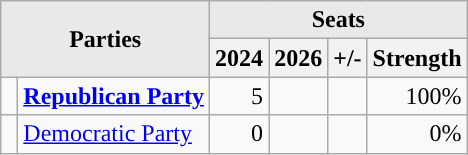<table class=wikitable>
<tr>
<th style="background-color:#E9E9E9" align=center rowspan=2 colspan=2>Parties</th>
<th style="background-color:#E9E9E9" align=center colspan=5>Seats</th>
</tr>
<tr bgcolor=#E9E9E9>
<th>2024</th>
<th>2026</th>
<th>+/-</th>
<th>Strength</th>
</tr>
<tr>
<td style="background-color:"> </td>
<td><strong><a href='#'>Republican Party</a></strong></td>
<td align=right>5</td>
<td align=right></td>
<td align=right></td>
<td align=right>100%</td>
</tr>
<tr>
<td style="background-color:"> </td>
<td><a href='#'>Democratic Party</a></td>
<td align=right>0</td>
<td align=right></td>
<td align=right></td>
<td align=right>0%</td>
</tr>
</table>
